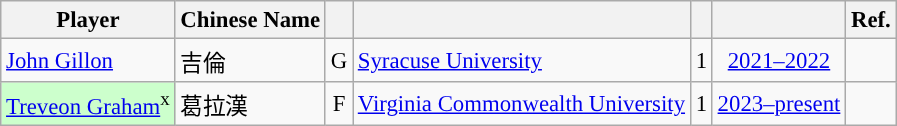<table class="wikitable sortable" style="font-size:95%; text-align:left;">
<tr>
<th>Player</th>
<th>Chinese Name</th>
<th></th>
<th></th>
<th></th>
<th></th>
<th>Ref.</th>
</tr>
<tr>
<td><a href='#'>John Gillon</a></td>
<td>吉倫</td>
<td align="center">G</td>
<td><a href='#'>Syracuse University</a></td>
<td align="center">1</td>
<td align="center"><a href='#'>2021–2022</a></td>
<td></td>
</tr>
<tr>
<td bgcolor="#CCFFCC"><a href='#'>Treveon Graham</a><sup>x</sup></td>
<td>葛拉漢</td>
<td align="center">F</td>
<td><a href='#'>Virginia Commonwealth University</a></td>
<td align="center">1</td>
<td align="center"><a href='#'>2023–present</a></td>
<td></td>
</tr>
</table>
